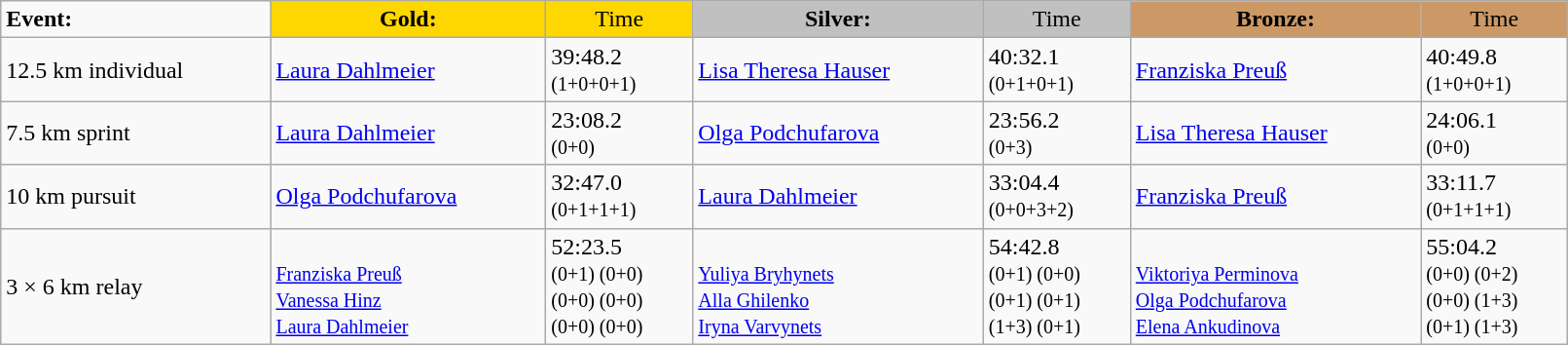<table class="wikitable" width=85%>
<tr>
<td><strong>Event:</strong></td>
<td style="text-align:center;background-color:gold;"><strong>Gold:</strong></td>
<td style="text-align:center;background-color:gold;">Time</td>
<td style="text-align:center;background-color:silver;"><strong>Silver:</strong></td>
<td style="text-align:center;background-color:silver;">Time</td>
<td style="text-align:center;background-color:#CC9966;"><strong>Bronze:</strong></td>
<td style="text-align:center;background-color:#CC9966;">Time</td>
</tr>
<tr>
<td>12.5 km individual<br><em></em></td>
<td><a href='#'>Laura Dahlmeier</a><br><small></small></td>
<td>39:48.2<br><small>(1+0+0+1)</small></td>
<td><a href='#'>Lisa Theresa Hauser</a><br><small></small></td>
<td>40:32.1<br><small>(0+1+0+1)</small></td>
<td><a href='#'>Franziska Preuß</a><br><small></small></td>
<td>40:49.8<br><small>(1+0+0+1)</small></td>
</tr>
<tr>
<td>7.5 km sprint<br><em></em></td>
<td><a href='#'>Laura Dahlmeier</a><br><small></small></td>
<td>23:08.2<br><small>(0+0)</small></td>
<td><a href='#'>Olga Podchufarova</a><br><small></small></td>
<td>23:56.2<br><small>(0+3)</small></td>
<td><a href='#'>Lisa Theresa Hauser</a><br><small></small></td>
<td>24:06.1<br><small>(0+0)</small></td>
</tr>
<tr>
<td>10 km pursuit<br><em></em></td>
<td><a href='#'>Olga Podchufarova</a><br><small></small></td>
<td>32:47.0<br><small>(0+1+1+1)</small></td>
<td><a href='#'>Laura Dahlmeier</a><br><small></small></td>
<td>33:04.4<br><small>(0+0+3+2)</small></td>
<td><a href='#'>Franziska Preuß</a><br><small></small></td>
<td>33:11.7<br><small>(0+1+1+1)</small></td>
</tr>
<tr>
<td>3 × 6 km relay<br><em></em></td>
<td>  <br><small><a href='#'>Franziska Preuß</a><br><a href='#'>Vanessa Hinz</a><br><a href='#'>Laura Dahlmeier</a></small></td>
<td>52:23.5<br><small>(0+1) (0+0)<br>(0+0) (0+0)<br>(0+0) (0+0) </small></td>
<td>  <br><small><a href='#'>Yuliya Bryhynets</a><br><a href='#'>Alla Ghilenko</a><br><a href='#'>Iryna Varvynets</a></small></td>
<td>54:42.8<br><small>(0+1) (0+0)<br>(0+1) (0+1)<br>(1+3) (0+1)  </small></td>
<td>  <br><small><a href='#'>Viktoriya Perminova</a><br><a href='#'>Olga Podchufarova</a><br><a href='#'>Elena Ankudinova</a></small></td>
<td>55:04.2<br><small>(0+0) (0+2)<br>(0+0) (1+3)<br>(0+1) (1+3) </small></td>
</tr>
</table>
